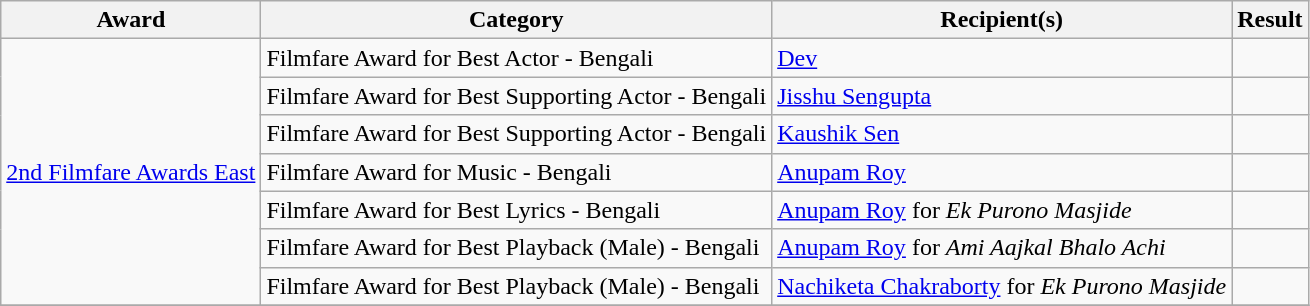<table class="wikitable sortable">
<tr>
<th>Award</th>
<th>Category</th>
<th>Recipient(s)</th>
<th>Result</th>
</tr>
<tr>
<td rowspan="7"><a href='#'>2nd Filmfare Awards East</a></td>
<td>Filmfare Award for Best Actor - Bengali</td>
<td><a href='#'>Dev</a></td>
<td></td>
</tr>
<tr>
<td>Filmfare Award for Best Supporting Actor - Bengali</td>
<td><a href='#'>Jisshu Sengupta</a></td>
<td></td>
</tr>
<tr>
<td>Filmfare Award for Best Supporting Actor - Bengali</td>
<td><a href='#'>Kaushik Sen</a></td>
<td></td>
</tr>
<tr>
<td>Filmfare Award for Music - Bengali</td>
<td><a href='#'>Anupam Roy</a></td>
<td></td>
</tr>
<tr>
<td>Filmfare Award for Best Lyrics - Bengali</td>
<td><a href='#'>Anupam Roy</a> for <em>Ek Purono Masjide</em></td>
<td></td>
</tr>
<tr>
<td>Filmfare Award for Best Playback (Male) - Bengali</td>
<td><a href='#'>Anupam Roy</a> for <em>Ami Aajkal Bhalo Achi</em></td>
<td></td>
</tr>
<tr>
<td>Filmfare Award for Best Playback (Male) - Bengali</td>
<td><a href='#'>Nachiketa Chakraborty</a> for <em>Ek Purono Masjide</em></td>
<td></td>
</tr>
<tr>
</tr>
</table>
